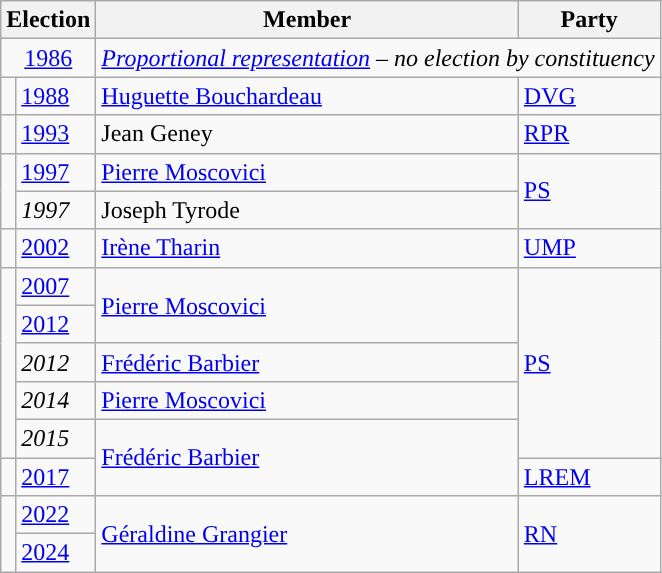<table class="wikitable">
<tr>
<th colspan="2">Election</th>
<th>Member</th>
<th>Party</th>
</tr>
<tr>
<td colspan="2" align="center"><a href='#'>1986</a></td>
<td colspan="2"><em><a href='#'>Proportional representation</a> – no election by constituency</em></td>
</tr>
<tr>
<td style="color:inherit;background-color: "></td>
<td><a href='#'>1988</a></td>
<td><a href='#'>Huguette Bouchardeau</a></td>
<td><a href='#'>DVG</a></td>
</tr>
<tr>
<td style="color:inherit;background-color: "></td>
<td><a href='#'>1993</a></td>
<td>Jean Geney</td>
<td><a href='#'>RPR</a></td>
</tr>
<tr>
<td rowspan="2" style="color:inherit;background-color: "></td>
<td><a href='#'>1997</a></td>
<td><a href='#'>Pierre Moscovici</a></td>
<td rowspan="2"><a href='#'>PS</a></td>
</tr>
<tr>
<td><em>1997</em></td>
<td>Joseph Tyrode</td>
</tr>
<tr>
<td style="color:inherit;background-color: "></td>
<td><a href='#'>2002</a></td>
<td><a href='#'>Irène Tharin</a></td>
<td><a href='#'>UMP</a></td>
</tr>
<tr>
<td rowspan="5" style="color:inherit;background-color: "></td>
<td><a href='#'>2007</a></td>
<td rowspan="2"><a href='#'>Pierre Moscovici</a></td>
<td rowspan="5"><a href='#'>PS</a></td>
</tr>
<tr>
<td><a href='#'>2012</a></td>
</tr>
<tr>
<td><em>2012</em></td>
<td><a href='#'>Frédéric Barbier</a></td>
</tr>
<tr>
<td><em>2014</em></td>
<td><a href='#'>Pierre Moscovici</a></td>
</tr>
<tr>
<td><em>2015</em></td>
<td rowspan="2"><a href='#'>Frédéric Barbier</a></td>
</tr>
<tr>
<td style="color:inherit;background-color: "></td>
<td><a href='#'>2017</a></td>
<td><a href='#'>LREM</a></td>
</tr>
<tr>
<td rowspan="2" style="color:inherit;background-color: "></td>
<td><a href='#'>2022</a></td>
<td rowspan="2"><a href='#'>Géraldine Grangier</a></td>
<td rowspan="2"><a href='#'>RN</a></td>
</tr>
<tr>
<td><a href='#'>2024</a></td>
</tr>
</table>
